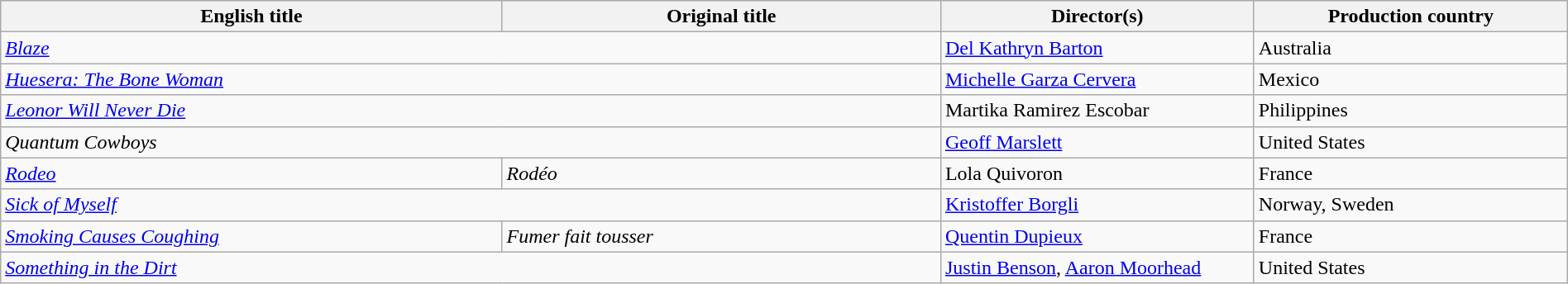<table class="sortable wikitable" width="100%" cellpadding="5">
<tr>
<th scope="col" width="32%">English title</th>
<th scope="col" width="28%">Original title</th>
<th scope="col" width="20%">Director(s)</th>
<th scope="col" width="20%">Production country</th>
</tr>
<tr>
<td colspan=2><em><a href='#'>Blaze</a></em></td>
<td><a href='#'>Del Kathryn Barton</a></td>
<td>Australia</td>
</tr>
<tr>
<td colspan=2><em><a href='#'>Huesera: The Bone Woman</a></em></td>
<td><a href='#'>Michelle Garza Cervera</a></td>
<td>Mexico</td>
</tr>
<tr>
<td colspan=2><em><a href='#'>Leonor Will Never Die</a></em></td>
<td>Martika Ramirez Escobar</td>
<td>Philippines</td>
</tr>
<tr>
<td colspan=2><em>Quantum Cowboys</em></td>
<td><a href='#'>Geoff Marslett</a></td>
<td>United States</td>
</tr>
<tr>
<td><em><a href='#'>Rodeo</a></em></td>
<td><em>Rodéo</em></td>
<td>Lola Quivoron</td>
<td>France</td>
</tr>
<tr>
<td colspan=2><em><a href='#'>Sick of Myself</a></em></td>
<td><a href='#'>Kristoffer Borgli</a></td>
<td>Norway, Sweden</td>
</tr>
<tr>
<td><em><a href='#'>Smoking Causes Coughing</a></em></td>
<td><em>Fumer fait tousser</em></td>
<td><a href='#'>Quentin Dupieux</a></td>
<td>France</td>
</tr>
<tr>
<td colspan=2><em><a href='#'>Something in the Dirt</a></em></td>
<td><a href='#'>Justin Benson</a>, <a href='#'>Aaron Moorhead</a></td>
<td>United States</td>
</tr>
</table>
